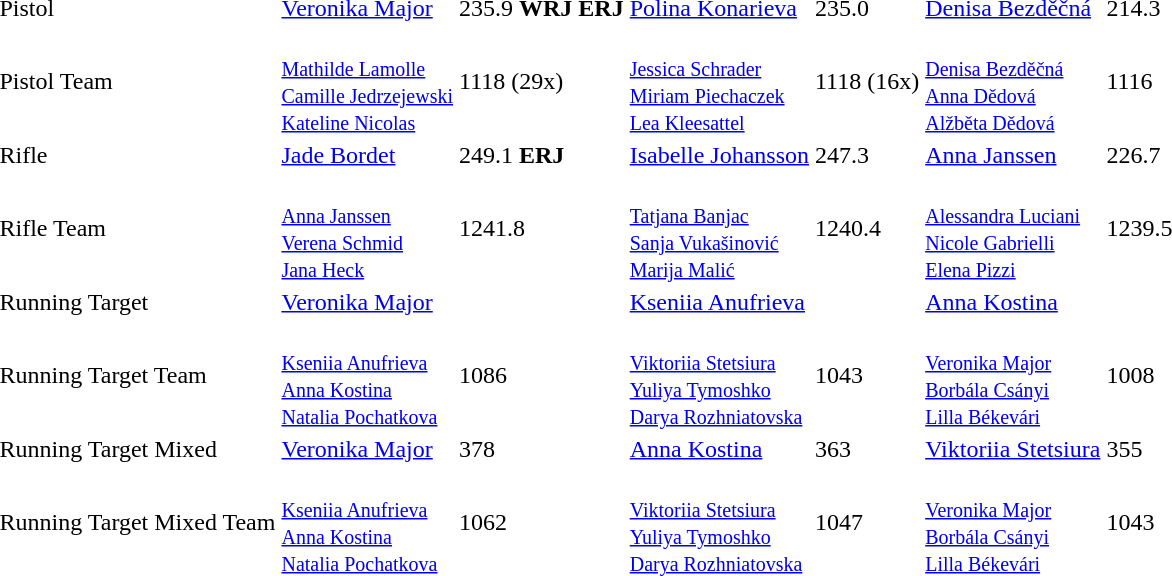<table>
<tr>
<td>Pistol</td>
<td><a href='#'>Veronika Major</a><br></td>
<td>235.9 <strong>WRJ ERJ</strong></td>
<td><a href='#'>Polina Konarieva</a><br></td>
<td>235.0</td>
<td><a href='#'>Denisa Bezděčná</a><br></td>
<td>214.3</td>
</tr>
<tr>
<td>Pistol Team</td>
<td><small><br><a href='#'>Mathilde Lamolle</a><br><a href='#'>Camille Jedrzejewski</a><br><a href='#'>Kateline Nicolas</a></small></td>
<td>1118 (29x)</td>
<td><small><br><a href='#'>Jessica Schrader</a><br><a href='#'>Miriam Piechaczek</a><br><a href='#'>Lea Kleesattel</a></small></td>
<td>1118 (16x)</td>
<td><small><br><a href='#'>Denisa Bezděčná</a><br><a href='#'>Anna Dědová</a><br><a href='#'>Alžběta Dědová</a></small></td>
<td>1116</td>
</tr>
<tr>
<td>Rifle</td>
<td><a href='#'>Jade Bordet</a><br></td>
<td>249.1 <strong>ERJ</strong></td>
<td><a href='#'>Isabelle Johansson</a><br></td>
<td>247.3</td>
<td><a href='#'>Anna Janssen</a><br></td>
<td>226.7</td>
</tr>
<tr>
<td>Rifle Team</td>
<td><small><br><a href='#'>Anna Janssen</a><br><a href='#'>Verena Schmid</a><br><a href='#'>Jana Heck</a></small></td>
<td>1241.8</td>
<td><small><br><a href='#'>Tatjana Banjac</a><br><a href='#'>Sanja Vukašinović</a><br><a href='#'>Marija Malić</a></small></td>
<td>1240.4</td>
<td><small><br><a href='#'>Alessandra Luciani</a><br><a href='#'>Nicole Gabrielli</a><br><a href='#'>Elena Pizzi</a></small></td>
<td>1239.5</td>
</tr>
<tr>
<td>Running Target</td>
<td colspan=2><a href='#'>Veronika Major</a><br></td>
<td colspan=2><a href='#'>Kseniia Anufrieva</a><br></td>
<td colspan=2><a href='#'>Anna Kostina</a><br></td>
</tr>
<tr>
<td>Running Target Team</td>
<td><small><br><a href='#'>Kseniia Anufrieva</a><br><a href='#'>Anna Kostina</a><br><a href='#'>Natalia Pochatkova</a></small></td>
<td>1086</td>
<td><small><br><a href='#'>Viktoriia Stetsiura</a><br><a href='#'>Yuliya Tymoshko</a><br><a href='#'>Darya Rozhniatovska</a></small></td>
<td>1043</td>
<td><small><br><a href='#'>Veronika Major</a><br><a href='#'>Borbála Csányi</a><br><a href='#'>Lilla Békevári</a></small></td>
<td>1008</td>
</tr>
<tr>
<td>Running Target Mixed</td>
<td><a href='#'>Veronika Major</a><br></td>
<td>378</td>
<td><a href='#'>Anna Kostina</a><br></td>
<td>363</td>
<td><a href='#'>Viktoriia Stetsiura</a><br></td>
<td>355</td>
</tr>
<tr>
<td>Running Target Mixed Team</td>
<td><small><br><a href='#'>Kseniia Anufrieva</a><br><a href='#'>Anna Kostina</a><br><a href='#'>Natalia Pochatkova</a></small></td>
<td>1062</td>
<td><small><br><a href='#'>Viktoriia Stetsiura</a><br><a href='#'>Yuliya Tymoshko</a><br><a href='#'>Darya Rozhniatovska</a></small></td>
<td>1047</td>
<td><small><br><a href='#'>Veronika Major</a><br><a href='#'>Borbála Csányi</a><br><a href='#'>Lilla Békevári</a></small></td>
<td>1043</td>
</tr>
</table>
